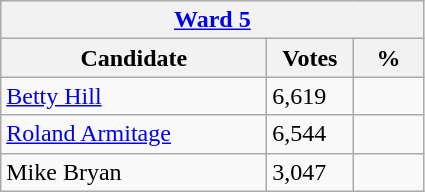<table class="wikitable">
<tr>
<th colspan="3"><a href='#'>Ward 5</a></th>
</tr>
<tr>
<th style="width: 170px">Candidate</th>
<th style="width: 50px">Votes</th>
<th style="width: 40px">%</th>
</tr>
<tr>
<td><a href='#'>Betty Hill</a></td>
<td>6,619</td>
<td></td>
</tr>
<tr>
<td><a href='#'>Roland Armitage</a></td>
<td>6,544</td>
<td></td>
</tr>
<tr>
<td>Mike Bryan</td>
<td>3,047</td>
<td></td>
</tr>
</table>
